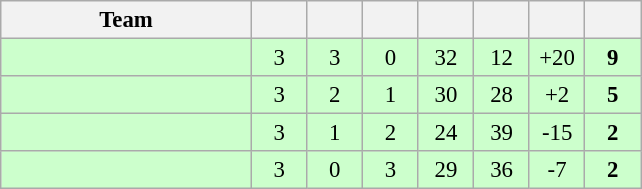<table class="wikitable" style="text-align:center;font-size:95%">
<tr>
<th width=160>Team</th>
<th width=30></th>
<th width=30></th>
<th width=30></th>
<th width=30></th>
<th width=30></th>
<th width=30></th>
<th width=30></th>
</tr>
<tr bgcolor=ccffcc>
<td align="left"></td>
<td>3</td>
<td>3</td>
<td>0</td>
<td>32</td>
<td>12</td>
<td>+20</td>
<td><strong>9</strong></td>
</tr>
<tr bgcolor=ccffcc>
<td align="left"></td>
<td>3</td>
<td>2</td>
<td>1</td>
<td>30</td>
<td>28</td>
<td>+2</td>
<td><strong>5</strong></td>
</tr>
<tr bgcolor=ccffcc>
<td align="left"></td>
<td>3</td>
<td>1</td>
<td>2</td>
<td>24</td>
<td>39</td>
<td>-15</td>
<td><strong>2</strong></td>
</tr>
<tr bgcolor=ccffcc>
<td align="left"></td>
<td>3</td>
<td>0</td>
<td>3</td>
<td>29</td>
<td>36</td>
<td>-7</td>
<td><strong>2</strong></td>
</tr>
</table>
